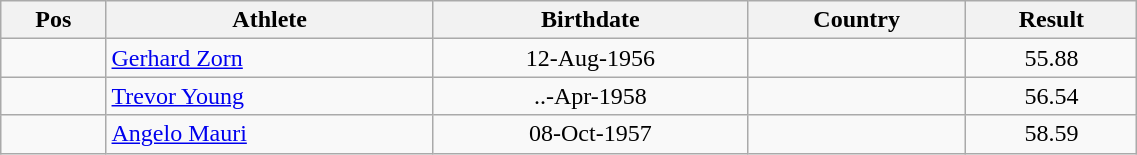<table class="wikitable"  style="text-align:center; width:60%;">
<tr>
<th>Pos</th>
<th>Athlete</th>
<th>Birthdate</th>
<th>Country</th>
<th>Result</th>
</tr>
<tr>
<td align=center></td>
<td align=left><a href='#'>Gerhard Zorn</a></td>
<td>12-Aug-1956</td>
<td align=left></td>
<td>55.88</td>
</tr>
<tr>
<td align=center></td>
<td align=left><a href='#'>Trevor Young</a></td>
<td>..-Apr-1958</td>
<td align=left></td>
<td>56.54</td>
</tr>
<tr>
<td align=center></td>
<td align=left><a href='#'>Angelo Mauri</a></td>
<td>08-Oct-1957</td>
<td align=left></td>
<td>58.59</td>
</tr>
</table>
